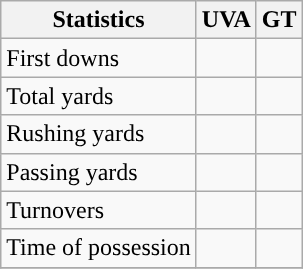<table class="wikitable" style="float: left;">
<tr>
<th>Statistics</th>
<th>UVA</th>
<th>GT</th>
</tr>
<tr>
<td>First downs</td>
<td></td>
<td></td>
</tr>
<tr>
<td>Total yards</td>
<td></td>
<td></td>
</tr>
<tr>
<td>Rushing yards</td>
<td></td>
<td></td>
</tr>
<tr>
<td>Passing yards</td>
<td></td>
<td></td>
</tr>
<tr>
<td>Turnovers</td>
<td></td>
<td></td>
</tr>
<tr>
<td>Time of possession</td>
<td></td>
<td></td>
</tr>
<tr>
</tr>
</table>
